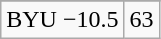<table class="wikitable">
<tr align="center">
</tr>
<tr align="center">
<td>BYU −10.5</td>
<td>63</td>
</tr>
</table>
